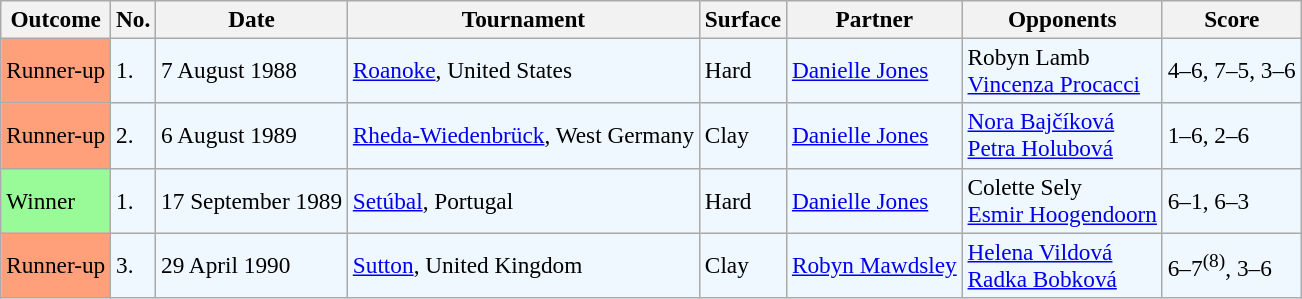<table class="sortable wikitable" style=font-size:97%>
<tr>
<th>Outcome</th>
<th>No.</th>
<th>Date</th>
<th>Tournament</th>
<th>Surface</th>
<th>Partner</th>
<th>Opponents</th>
<th>Score</th>
</tr>
<tr style="background:#f0f8ff;">
<td style="background:#ffa07a;">Runner-up</td>
<td>1.</td>
<td>7 August 1988</td>
<td><a href='#'>Roanoke</a>, United States</td>
<td>Hard</td>
<td> <a href='#'>Danielle Jones</a></td>
<td> Robyn Lamb <br>  <a href='#'>Vincenza Procacci</a></td>
<td>4–6, 7–5, 3–6</td>
</tr>
<tr bgcolor=f0f8ff>
<td style="background:#ffa07a;">Runner-up</td>
<td>2.</td>
<td>6 August 1989</td>
<td><a href='#'>Rheda-Wiedenbrück</a>, West Germany</td>
<td>Clay</td>
<td> <a href='#'>Danielle Jones</a></td>
<td> <a href='#'>Nora Bajčíková</a> <br>  <a href='#'>Petra Holubová</a></td>
<td>1–6, 2–6</td>
</tr>
<tr style="background:#f0f8ff;">
<td style="background:#98fb98;">Winner</td>
<td>1.</td>
<td>17 September 1989</td>
<td><a href='#'>Setúbal</a>, Portugal</td>
<td>Hard</td>
<td> <a href='#'>Danielle Jones</a></td>
<td> Colette Sely <br>  <a href='#'>Esmir Hoogendoorn</a></td>
<td>6–1, 6–3</td>
</tr>
<tr style="background:#f0f8ff;">
<td style="background:#ffa07a;">Runner-up</td>
<td>3.</td>
<td>29 April 1990</td>
<td><a href='#'>Sutton</a>, United Kingdom</td>
<td>Clay</td>
<td> <a href='#'>Robyn Mawdsley</a></td>
<td> <a href='#'>Helena Vildová</a> <br>  <a href='#'>Radka Bobková</a></td>
<td>6–7<sup>(8)</sup>, 3–6</td>
</tr>
</table>
